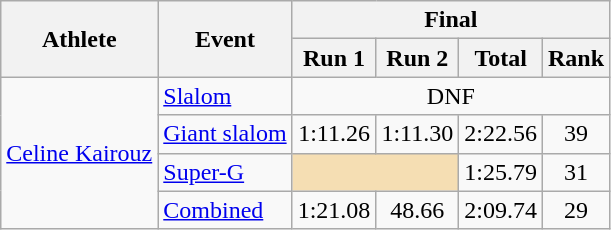<table class="wikitable">
<tr>
<th rowspan="2">Athlete</th>
<th rowspan="2">Event</th>
<th colspan="4">Final</th>
</tr>
<tr>
<th>Run 1</th>
<th>Run 2</th>
<th>Total</th>
<th>Rank</th>
</tr>
<tr>
<td rowspan=4><a href='#'>Celine Kairouz</a></td>
<td><a href='#'>Slalom</a></td>
<td align="center" colspan=4>DNF</td>
</tr>
<tr>
<td><a href='#'>Giant slalom</a></td>
<td align="center">1:11.26</td>
<td align="center">1:11.30</td>
<td align="center">2:22.56</td>
<td align="center">39</td>
</tr>
<tr>
<td><a href='#'>Super-G</a></td>
<td colspan=2 bgcolor="wheat"></td>
<td align="center">1:25.79</td>
<td align="center">31</td>
</tr>
<tr>
<td><a href='#'>Combined</a></td>
<td align="center">1:21.08</td>
<td align="center">48.66</td>
<td align="center">2:09.74</td>
<td align="center">29</td>
</tr>
</table>
